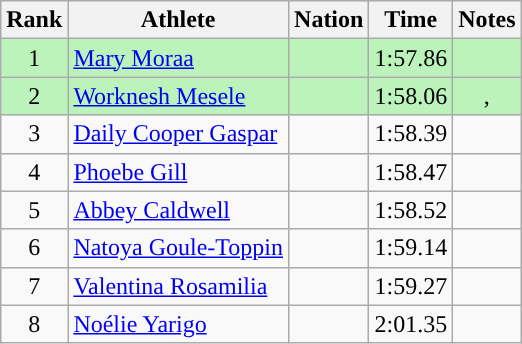<table class="wikitable sortable" style="text-align:center;">
<tr>
<th>Rank</th>
<th>Athlete</th>
<th>Nation</th>
<th>Time</th>
<th>Notes</th>
</tr>
<tr bgcolor=bbf3bb>
<td>1</td>
<td align=left><a href='#'>Mary Moraa</a></td>
<td align=left></td>
<td>1:57.86</td>
<td></td>
</tr>
<tr bgcolor=bbf3bb>
<td>2</td>
<td align=left><a href='#'>Worknesh Mesele</a></td>
<td align=left></td>
<td>1:58.06</td>
<td>, </td>
</tr>
<tr>
<td>3</td>
<td align=left><a href='#'>Daily Cooper Gaspar</a></td>
<td align=left></td>
<td>1:58.39</td>
<td></td>
</tr>
<tr>
<td>4</td>
<td align=left><a href='#'>Phoebe Gill</a></td>
<td align=left></td>
<td>1:58.47</td>
<td></td>
</tr>
<tr>
<td>5</td>
<td align=left><a href='#'>Abbey Caldwell</a></td>
<td align=left></td>
<td>1:58.52</td>
<td></td>
</tr>
<tr>
<td>6</td>
<td align=left><a href='#'>Natoya Goule-Toppin</a></td>
<td align=left></td>
<td>1:59.14</td>
<td></td>
</tr>
<tr>
<td>7</td>
<td align=left><a href='#'>Valentina Rosamilia</a></td>
<td align=left></td>
<td>1:59.27</td>
<td></td>
</tr>
<tr>
<td>8</td>
<td align=left><a href='#'>Noélie Yarigo</a></td>
<td align=left></td>
<td>2:01.35</td>
<td></td>
</tr>
</table>
